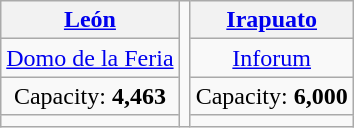<table class="wikitable floatright" style="text-align:center";>
<tr>
<th><a href='#'>León</a></th>
<td rowspan=4></td>
<th><a href='#'>Irapuato</a></th>
</tr>
<tr>
<td><a href='#'>Domo de la Feria</a></td>
<td><a href='#'>Inforum</a></td>
</tr>
<tr>
<td>Capacity: <strong>4,463</strong></td>
<td>Capacity: <strong>6,000</strong></td>
</tr>
<tr>
<td></td>
<td></td>
</tr>
</table>
